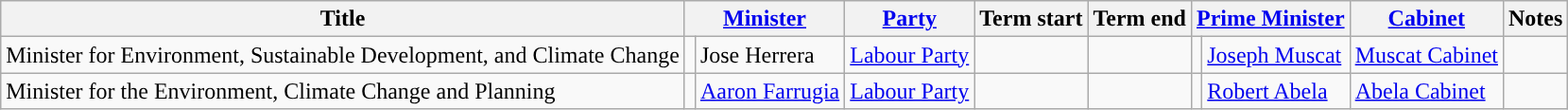<table class="wikitable sortable">
<tr>
<th>Title</th>
<th colspan=2><a href='#'>Minister</a></th>
<th><a href='#'>Party</a></th>
<th>Term start</th>
<th>Term end</th>
<th colspan=2><a href='#'>Prime Minister</a></th>
<th><a href='#'>Cabinet</a></th>
<th class="unsortable">Notes</th>
</tr>
<tr>
<td>Minister for Environment, Sustainable Development, and Climate Change</td>
<td style="color:inherit;background:"></td>
<td>Jose Herrera</td>
<td><a href='#'>Labour Party</a></td>
<td></td>
<td></td>
<td style="color:inherit;background:"></td>
<td><a href='#'>Joseph Muscat</a></td>
<td><a href='#'>Muscat Cabinet</a></td>
<td></td>
</tr>
<tr>
<td>Minister for the Environment, Climate Change and Planning</td>
<td style="color:inherit;background:"></td>
<td><a href='#'>Aaron Farrugia</a></td>
<td><a href='#'>Labour Party</a></td>
<td></td>
<td></td>
<td style="color:inherit;background:"></td>
<td><a href='#'>Robert Abela</a></td>
<td><a href='#'>Abela Cabinet</a></td>
<td></td>
</tr>
</table>
